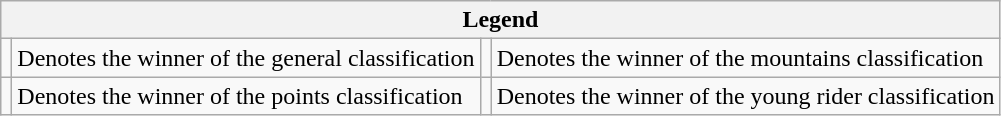<table class="wikitable">
<tr>
<th colspan="4">Legend</th>
</tr>
<tr>
<td></td>
<td>Denotes the winner of the general classification</td>
<td></td>
<td>Denotes the winner of the mountains classification</td>
</tr>
<tr>
<td></td>
<td>Denotes the winner of the points classification</td>
<td></td>
<td>Denotes the winner of the young rider classification</td>
</tr>
</table>
